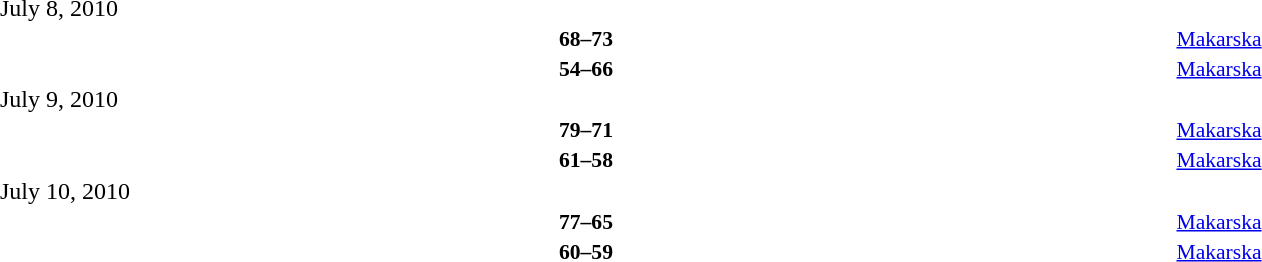<table style="width:100%;" cellspacing="1">
<tr>
<th width=25%></th>
<th width=3%></th>
<th width=6%></th>
<th width=3%></th>
<th width=25%></th>
</tr>
<tr>
<td>July 8, 2010</td>
</tr>
<tr style=font-size:90%>
<td align=right><strong></strong></td>
<td></td>
<td align=center><strong>68–73</strong></td>
<td></td>
<td><strong></strong></td>
<td><a href='#'>Makarska</a></td>
</tr>
<tr style=font-size:90%>
<td align=right><strong></strong></td>
<td></td>
<td align=center><strong>54–66</strong></td>
<td></td>
<td><strong></strong></td>
<td><a href='#'>Makarska</a></td>
</tr>
<tr>
<td>July 9, 2010</td>
</tr>
<tr style=font-size:90%>
<td align=right><strong></strong></td>
<td></td>
<td align=center><strong>79–71</strong></td>
<td></td>
<td><strong></strong></td>
<td><a href='#'>Makarska</a></td>
</tr>
<tr style=font-size:90%>
<td align=right><strong></strong></td>
<td></td>
<td align=center><strong>61–58</strong></td>
<td></td>
<td><strong></strong></td>
<td><a href='#'>Makarska</a></td>
</tr>
<tr>
<td>July 10, 2010</td>
</tr>
<tr style=font-size:90%>
<td align=right><strong></strong></td>
<td></td>
<td align=center><strong>77–65</strong></td>
<td></td>
<td><strong></strong></td>
<td><a href='#'>Makarska</a></td>
</tr>
<tr style=font-size:90%>
<td align=right><strong></strong></td>
<td></td>
<td align=center><strong>60–59</strong></td>
<td></td>
<td><strong></strong></td>
<td><a href='#'>Makarska</a></td>
</tr>
</table>
